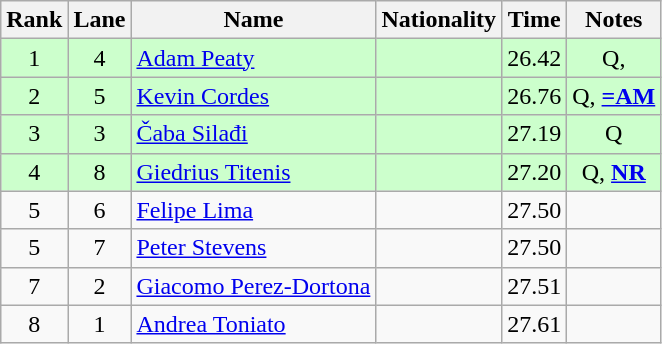<table class="wikitable sortable" style="text-align:center">
<tr>
<th>Rank</th>
<th>Lane</th>
<th>Name</th>
<th>Nationality</th>
<th>Time</th>
<th>Notes</th>
</tr>
<tr bgcolor=ccffcc>
<td>1</td>
<td>4</td>
<td align=left><a href='#'>Adam Peaty</a></td>
<td align=left></td>
<td>26.42</td>
<td>Q, </td>
</tr>
<tr bgcolor=ccffcc>
<td>2</td>
<td>5</td>
<td align=left><a href='#'>Kevin Cordes</a></td>
<td align=left></td>
<td>26.76</td>
<td>Q,  <strong><a href='#'>=AM</a></strong></td>
</tr>
<tr bgcolor=ccffcc>
<td>3</td>
<td>3</td>
<td align=left><a href='#'>Čaba Silađi</a></td>
<td align=left></td>
<td>27.19</td>
<td>Q</td>
</tr>
<tr bgcolor=ccffcc>
<td>4</td>
<td>8</td>
<td align=left><a href='#'>Giedrius Titenis</a></td>
<td align=left></td>
<td>27.20</td>
<td>Q, <strong><a href='#'>NR</a></strong></td>
</tr>
<tr>
<td>5</td>
<td>6</td>
<td align=left><a href='#'>Felipe Lima</a></td>
<td align=left></td>
<td>27.50</td>
<td></td>
</tr>
<tr>
<td>5</td>
<td>7</td>
<td align=left><a href='#'>Peter Stevens</a></td>
<td align=left></td>
<td>27.50</td>
<td></td>
</tr>
<tr>
<td>7</td>
<td>2</td>
<td align=left><a href='#'>Giacomo Perez-Dortona</a></td>
<td align=left></td>
<td>27.51</td>
<td></td>
</tr>
<tr>
<td>8</td>
<td>1</td>
<td align=left><a href='#'>Andrea Toniato</a></td>
<td align=left></td>
<td>27.61</td>
<td></td>
</tr>
</table>
